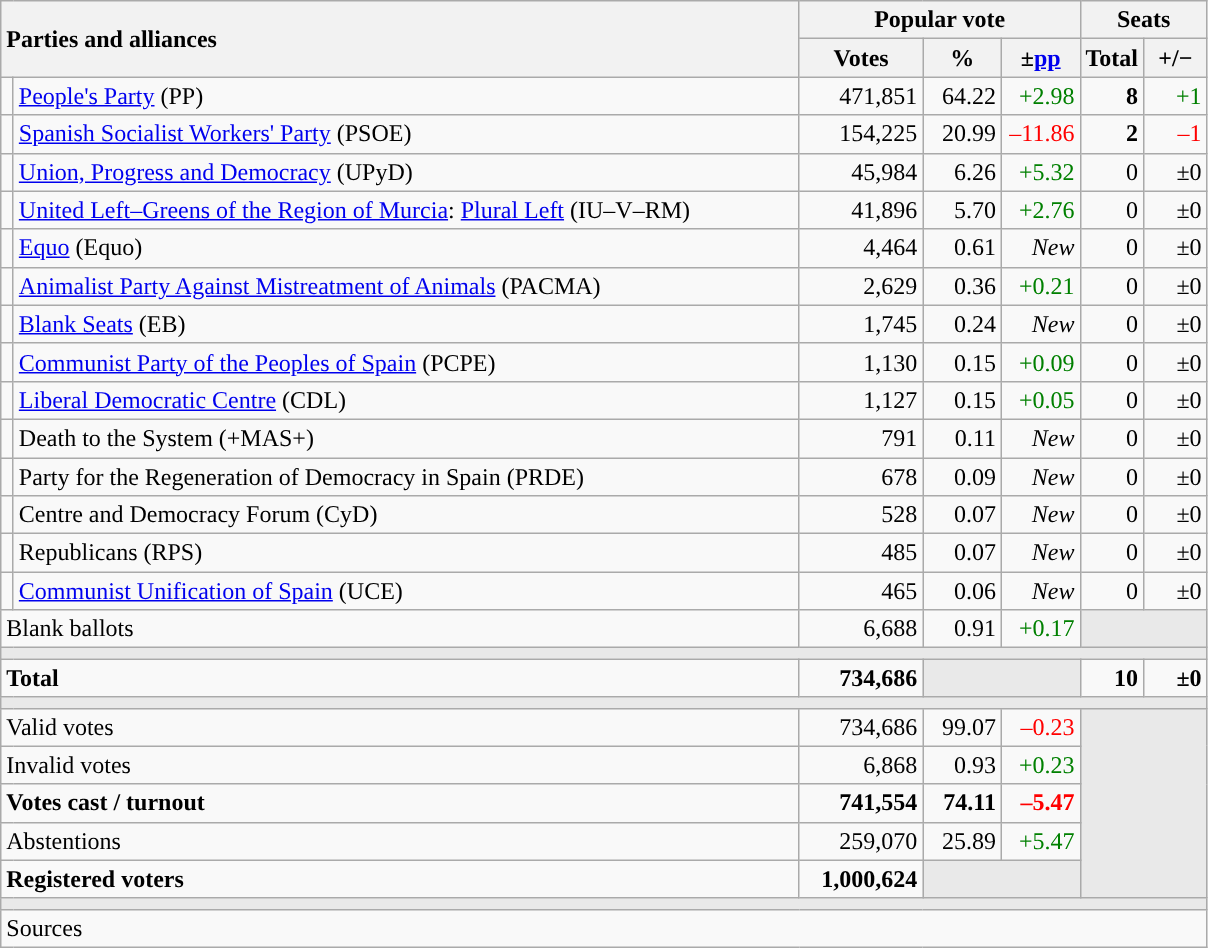<table class="wikitable" style="text-align:right;">
<tr>
<th style="text-align:left;" rowspan="2" colspan="2" width="525">Parties and alliances</th>
<th colspan="3">Popular vote</th>
<th colspan="2">Seats</th>
</tr>
<tr>
<th width="75">Votes</th>
<th width="45">%</th>
<th width="45">±<a href='#'>pp</a></th>
<th width="35">Total</th>
<th width="35">+/−</th>
</tr>
<tr>
<td width="1" style="color:inherit;background:"></td>
<td align="left"><a href='#'>People's Party</a> (PP)</td>
<td>471,851</td>
<td>64.22</td>
<td style="color:green;">+2.98</td>
<td><strong>8</strong></td>
<td style="color:green;">+1</td>
</tr>
<tr>
<td style="color:inherit;background:"></td>
<td align="left"><a href='#'>Spanish Socialist Workers' Party</a> (PSOE)</td>
<td>154,225</td>
<td>20.99</td>
<td style="color:red;">–11.86</td>
<td><strong>2</strong></td>
<td style="color:red;">–1</td>
</tr>
<tr>
<td style="color:inherit;background:"></td>
<td align="left"><a href='#'>Union, Progress and Democracy</a> (UPyD)</td>
<td>45,984</td>
<td>6.26</td>
<td style="color:green;">+5.32</td>
<td>0</td>
<td>±0</td>
</tr>
<tr>
<td style="color:inherit;background:"></td>
<td align="left"><a href='#'>United Left–Greens of the Region of Murcia</a>: <a href='#'>Plural Left</a> (IU–V–RM)</td>
<td>41,896</td>
<td>5.70</td>
<td style="color:green;">+2.76</td>
<td>0</td>
<td>±0</td>
</tr>
<tr>
<td style="color:inherit;background:"></td>
<td align="left"><a href='#'>Equo</a> (Equo)</td>
<td>4,464</td>
<td>0.61</td>
<td><em>New</em></td>
<td>0</td>
<td>±0</td>
</tr>
<tr>
<td style="color:inherit;background:"></td>
<td align="left"><a href='#'>Animalist Party Against Mistreatment of Animals</a> (PACMA)</td>
<td>2,629</td>
<td>0.36</td>
<td style="color:green;">+0.21</td>
<td>0</td>
<td>±0</td>
</tr>
<tr>
<td style="color:inherit;background:"></td>
<td align="left"><a href='#'>Blank Seats</a> (EB)</td>
<td>1,745</td>
<td>0.24</td>
<td><em>New</em></td>
<td>0</td>
<td>±0</td>
</tr>
<tr>
<td style="color:inherit;background:"></td>
<td align="left"><a href='#'>Communist Party of the Peoples of Spain</a> (PCPE)</td>
<td>1,130</td>
<td>0.15</td>
<td style="color:green;">+0.09</td>
<td>0</td>
<td>±0</td>
</tr>
<tr>
<td style="color:inherit;background:"></td>
<td align="left"><a href='#'>Liberal Democratic Centre</a> (CDL)</td>
<td>1,127</td>
<td>0.15</td>
<td style="color:green;">+0.05</td>
<td>0</td>
<td>±0</td>
</tr>
<tr>
<td style="color:inherit;background:"></td>
<td align="left">Death to the System (+MAS+)</td>
<td>791</td>
<td>0.11</td>
<td><em>New</em></td>
<td>0</td>
<td>±0</td>
</tr>
<tr>
<td style="color:inherit;background:"></td>
<td align="left">Party for the Regeneration of Democracy in Spain (PRDE)</td>
<td>678</td>
<td>0.09</td>
<td><em>New</em></td>
<td>0</td>
<td>±0</td>
</tr>
<tr>
<td style="color:inherit;background:"></td>
<td align="left">Centre and Democracy Forum (CyD)</td>
<td>528</td>
<td>0.07</td>
<td><em>New</em></td>
<td>0</td>
<td>±0</td>
</tr>
<tr>
<td style="color:inherit;background:"></td>
<td align="left">Republicans (RPS)</td>
<td>485</td>
<td>0.07</td>
<td><em>New</em></td>
<td>0</td>
<td>±0</td>
</tr>
<tr>
<td style="color:inherit;background:"></td>
<td align="left"><a href='#'>Communist Unification of Spain</a> (UCE)</td>
<td>465</td>
<td>0.06</td>
<td><em>New</em></td>
<td>0</td>
<td>±0</td>
</tr>
<tr>
<td align="left" colspan="2">Blank ballots</td>
<td>6,688</td>
<td>0.91</td>
<td style="color:green;">+0.17</td>
<td bgcolor="#E9E9E9" colspan="2"></td>
</tr>
<tr>
<td colspan="7" bgcolor="#E9E9E9"></td>
</tr>
<tr style="font-weight:bold;">
<td align="left" colspan="2">Total</td>
<td>734,686</td>
<td bgcolor="#E9E9E9" colspan="2"></td>
<td>10</td>
<td>±0</td>
</tr>
<tr>
<td colspan="7" bgcolor="#E9E9E9"></td>
</tr>
<tr>
<td align="left" colspan="2">Valid votes</td>
<td>734,686</td>
<td>99.07</td>
<td style="color:red;">–0.23</td>
<td bgcolor="#E9E9E9" colspan="2" rowspan="5"></td>
</tr>
<tr>
<td align="left" colspan="2">Invalid votes</td>
<td>6,868</td>
<td>0.93</td>
<td style="color:green;">+0.23</td>
</tr>
<tr style="font-weight:bold;">
<td align="left" colspan="2">Votes cast / turnout</td>
<td>741,554</td>
<td>74.11</td>
<td style="color:red;">–5.47</td>
</tr>
<tr>
<td align="left" colspan="2">Abstentions</td>
<td>259,070</td>
<td>25.89</td>
<td style="color:green;">+5.47</td>
</tr>
<tr style="font-weight:bold;">
<td align="left" colspan="2">Registered voters</td>
<td>1,000,624</td>
<td bgcolor="#E9E9E9" colspan="2"></td>
</tr>
<tr>
<td colspan="7" bgcolor="#E9E9E9"></td>
</tr>
<tr>
<td align="left" colspan="7">Sources</td>
</tr>
</table>
